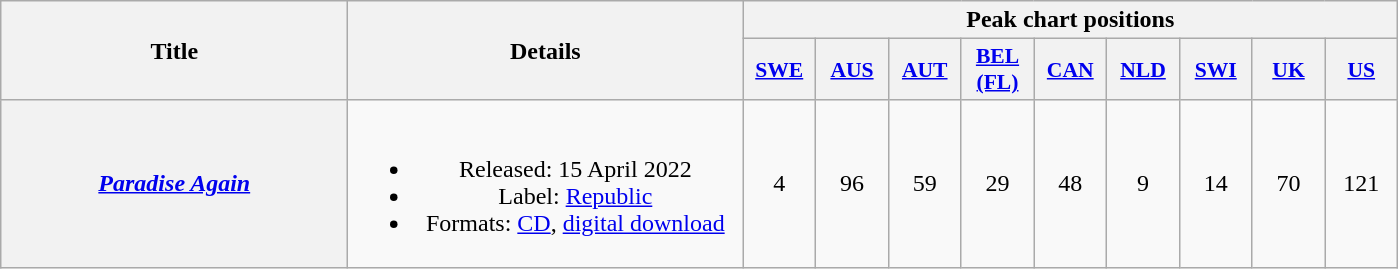<table class="wikitable plainrowheaders" style="text-align:center;" border="1">
<tr>
<th scope="col" rowspan="2" style="width:14em;">Title</th>
<th scope="col" rowspan="2" style="width:16em;">Details</th>
<th scope="col" colspan="9">Peak chart positions</th>
</tr>
<tr>
<th scope="col" style="width:2.9em;font-size:90%;"><a href='#'>SWE</a><br></th>
<th scope="col" style="width:2.9em;font-size:90%;"><a href='#'>AUS</a><br></th>
<th scope="col" style="width:2.9em;font-size:90%;"><a href='#'>AUT</a><br></th>
<th scope="col" style="width:2.9em;font-size:90%;"><a href='#'>BEL (FL)</a><br></th>
<th scope="col" style="width:2.9em;font-size:90%;"><a href='#'>CAN</a><br></th>
<th scope="col" style="width:2.9em;font-size:90%;"><a href='#'>NLD</a><br></th>
<th scope="col" style="width:2.9em;font-size:90%;"><a href='#'>SWI</a><br></th>
<th scope="col" style="width:2.9em;font-size:90%;"><a href='#'>UK</a><br></th>
<th scope="col" style="width:2.9em;font-size:90%;"><a href='#'>US</a><br></th>
</tr>
<tr>
<th scope="row"><em><a href='#'>Paradise Again</a></em></th>
<td><br><ul><li>Released: 15 April 2022</li><li>Label: <a href='#'>Republic</a></li><li>Formats: <a href='#'>CD</a>, <a href='#'>digital download</a></li></ul></td>
<td>4</td>
<td>96</td>
<td>59</td>
<td>29</td>
<td>48</td>
<td>9</td>
<td>14</td>
<td>70</td>
<td>121</td>
</tr>
</table>
